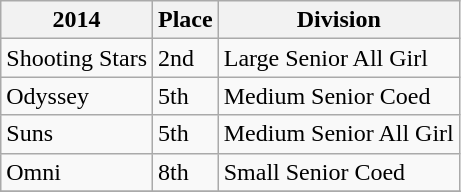<table class="wikitable">
<tr>
<th>2014</th>
<th>Place</th>
<th>Division</th>
</tr>
<tr>
<td>Shooting Stars</td>
<td>2nd</td>
<td>Large Senior All Girl</td>
</tr>
<tr>
<td>Odyssey</td>
<td>5th</td>
<td>Medium Senior Coed</td>
</tr>
<tr>
<td>Suns</td>
<td>5th</td>
<td>Medium Senior All Girl</td>
</tr>
<tr>
<td>Omni</td>
<td>8th</td>
<td>Small Senior Coed</td>
</tr>
<tr>
</tr>
</table>
